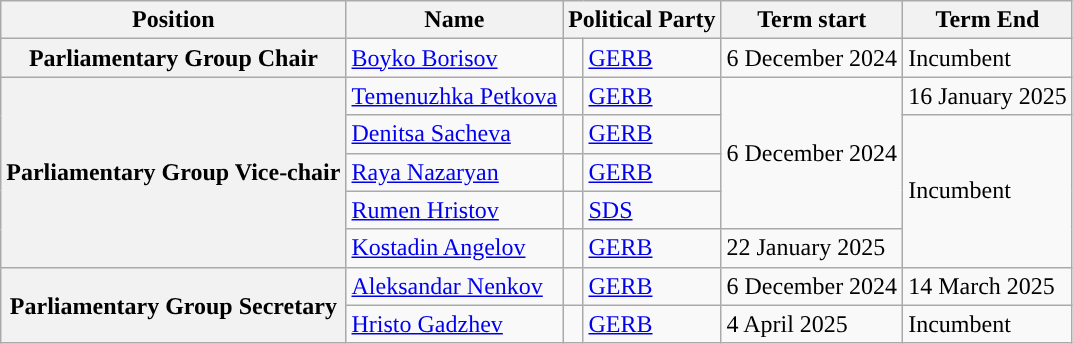<table class="wikitable plainrowheaders">
<tr>
<th>Position</th>
<th>Name</th>
<th colspan="2">Political Party</th>
<th>Term start</th>
<th>Term End</th>
</tr>
<tr>
<th>Parliamentary Group Chair</th>
<td><a href='#'>Boyko Borisov</a></td>
<td style="background:"></td>
<td><a href='#'>GERB</a></td>
<td>6 December 2024</td>
<td>Incumbent</td>
</tr>
<tr>
<th rowspan = "5">Parliamentary Group Vice-chair</th>
<td><a href='#'>Temenuzhka Petkova</a></td>
<td style="background:"></td>
<td><a href='#'>GERB</a></td>
<td rowspan = "4">6 December 2024</td>
<td>16 January 2025</td>
</tr>
<tr>
<td><a href='#'>Denitsa Sacheva</a></td>
<td style="background:"></td>
<td><a href='#'>GERB</a></td>
<td rowspan = "4">Incumbent</td>
</tr>
<tr>
<td><a href='#'>Raya Nazaryan</a></td>
<td style="background:"></td>
<td><a href='#'>GERB</a></td>
</tr>
<tr>
<td><a href='#'>Rumen Hristov</a></td>
<td style="background:"></td>
<td><a href='#'>SDS</a></td>
</tr>
<tr>
<td><a href='#'>Kostadin Angelov</a></td>
<td style="background:"></td>
<td><a href='#'>GERB</a></td>
<td>22 January 2025</td>
</tr>
<tr>
<th rowspan = "2">Parliamentary Group Secretary</th>
<td><a href='#'>Aleksandar Nenkov</a></td>
<td style="background:"></td>
<td><a href='#'>GERB</a></td>
<td>6 December 2024</td>
<td>14 March 2025</td>
</tr>
<tr>
<td><a href='#'>Hristo Gadzhev</a></td>
<td style="background:"></td>
<td><a href='#'>GERB</a></td>
<td>4 April 2025</td>
<td>Incumbent</td>
</tr>
</table>
